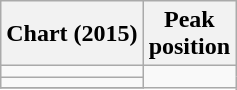<table class="wikitable sortable">
<tr>
<th>Chart (2015)</th>
<th>Peak<br>position</th>
</tr>
<tr>
<td></td>
</tr>
<tr>
<td></td>
</tr>
<tr>
</tr>
</table>
